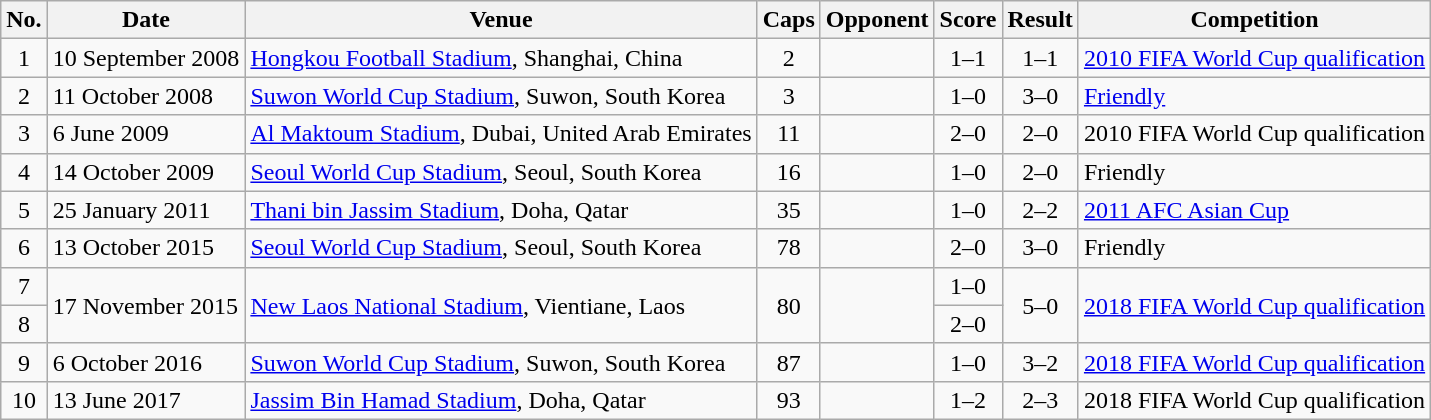<table class="wikitable sortable">
<tr>
<th scope="col">No.</th>
<th scope="col">Date</th>
<th scope="col">Venue</th>
<th scope="col">Caps</th>
<th scope="col">Opponent</th>
<th scope="col">Score</th>
<th scope="col">Result</th>
<th scope="col">Competition</th>
</tr>
<tr>
<td align=center>1</td>
<td>10 September 2008</td>
<td><a href='#'>Hongkou Football Stadium</a>, Shanghai, China</td>
<td align="center">2</td>
<td></td>
<td align=center>1–1</td>
<td align=center>1–1</td>
<td><a href='#'>2010 FIFA World Cup qualification</a></td>
</tr>
<tr>
<td align=center>2</td>
<td>11 October 2008</td>
<td><a href='#'>Suwon World Cup Stadium</a>, Suwon, South Korea</td>
<td align="center">3</td>
<td></td>
<td align=center>1–0</td>
<td align=center>3–0</td>
<td><a href='#'>Friendly</a></td>
</tr>
<tr>
<td align=center>3</td>
<td>6 June 2009</td>
<td><a href='#'>Al Maktoum Stadium</a>, Dubai, United Arab Emirates</td>
<td align="center">11</td>
<td></td>
<td align=center>2–0</td>
<td align=center>2–0</td>
<td>2010 FIFA World Cup qualification</td>
</tr>
<tr>
<td align=center>4</td>
<td>14 October 2009</td>
<td><a href='#'>Seoul World Cup Stadium</a>, Seoul, South Korea</td>
<td align="center">16</td>
<td></td>
<td align=center>1–0</td>
<td align=center>2–0</td>
<td>Friendly</td>
</tr>
<tr>
<td align=center>5</td>
<td>25 January 2011</td>
<td><a href='#'>Thani bin Jassim Stadium</a>, Doha, Qatar</td>
<td align="center">35</td>
<td></td>
<td align=center>1–0</td>
<td align=center>2–2 <br></td>
<td><a href='#'>2011 AFC Asian Cup</a></td>
</tr>
<tr>
<td align=center>6</td>
<td>13 October 2015</td>
<td><a href='#'>Seoul World Cup Stadium</a>, Seoul, South Korea</td>
<td align="center">78</td>
<td></td>
<td align=center>2–0</td>
<td align=center>3–0</td>
<td>Friendly</td>
</tr>
<tr>
<td align=center>7</td>
<td rowspan=2>17 November 2015</td>
<td rowspan=2><a href='#'>New Laos National Stadium</a>, Vientiane, Laos</td>
<td rowspan="2" align="center">80</td>
<td rowspan=2></td>
<td align=center>1–0</td>
<td rowspan=2 align=center>5–0</td>
<td rowspan=2><a href='#'>2018 FIFA World Cup qualification</a></td>
</tr>
<tr>
<td align=center>8</td>
<td align=center>2–0</td>
</tr>
<tr>
<td align=center>9</td>
<td>6 October 2016</td>
<td><a href='#'>Suwon World Cup Stadium</a>, Suwon, South Korea</td>
<td align="center">87</td>
<td></td>
<td align=center>1–0</td>
<td align=center>3–2</td>
<td><a href='#'>2018 FIFA World Cup qualification</a></td>
</tr>
<tr>
<td align=center>10</td>
<td>13 June 2017</td>
<td><a href='#'>Jassim Bin Hamad Stadium</a>, Doha, Qatar</td>
<td align="center">93</td>
<td></td>
<td align=center>1–2</td>
<td align=center>2–3</td>
<td>2018 FIFA World Cup qualification</td>
</tr>
</table>
